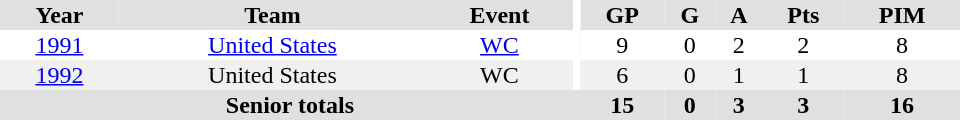<table border="0" cellpadding="1" cellspacing="0" ID="Table3" style="text-align:center; width:40em">
<tr bgcolor="#e0e0e0">
<th>Year</th>
<th>Team</th>
<th>Event</th>
<th rowspan="102" bgcolor="#ffffff"></th>
<th>GP</th>
<th>G</th>
<th>A</th>
<th>Pts</th>
<th>PIM</th>
</tr>
<tr>
<td><a href='#'>1991</a></td>
<td><a href='#'>United States</a></td>
<td><a href='#'>WC</a></td>
<td>9</td>
<td>0</td>
<td>2</td>
<td>2</td>
<td>8</td>
</tr>
<tr bgcolor="#f0f0f0">
<td><a href='#'>1992</a></td>
<td>United States</td>
<td>WC</td>
<td>6</td>
<td>0</td>
<td>1</td>
<td>1</td>
<td>8</td>
</tr>
<tr bgcolor="#e0e0e0">
<th colspan="4">Senior totals</th>
<th>15</th>
<th>0</th>
<th>3</th>
<th>3</th>
<th>16</th>
</tr>
</table>
